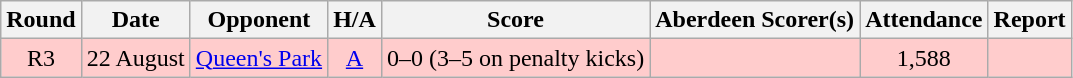<table class="wikitable" style="text-align:center">
<tr>
<th>Round</th>
<th>Date</th>
<th>Opponent</th>
<th>H/A</th>
<th>Score</th>
<th>Aberdeen Scorer(s)</th>
<th>Attendance</th>
<th>Report</th>
</tr>
<tr bgcolor=#FFCCCC>
<td>R3</td>
<td align=left>22 August</td>
<td align=left><a href='#'>Queen's Park</a></td>
<td><a href='#'>A</a></td>
<td>0–0 (3–5 on penalty kicks)</td>
<td align=left></td>
<td>1,588</td>
<td></td>
</tr>
</table>
